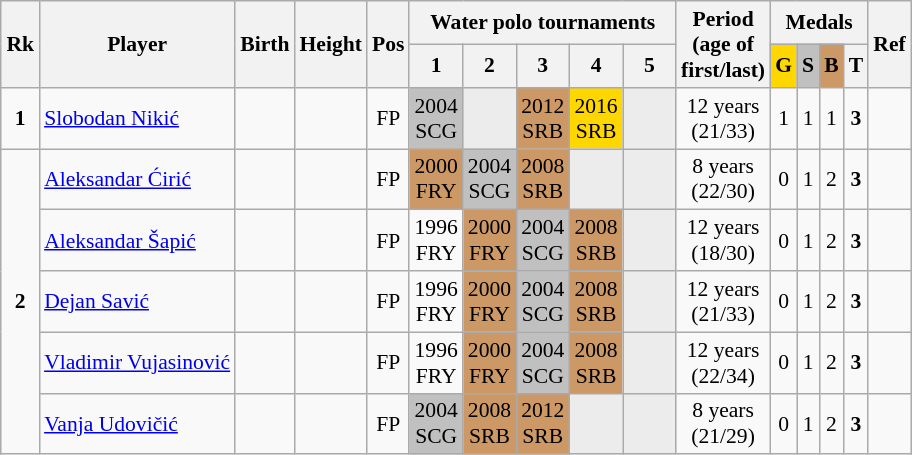<table class="wikitable sortable" style="text-align: center; font-size: 90%; margin-left: 1em;">
<tr>
<th rowspan="2">Rk</th>
<th rowspan="2">Player</th>
<th rowspan="2">Birth</th>
<th rowspan="2">Height</th>
<th rowspan="2">Pos</th>
<th colspan="5">Water polo tournaments</th>
<th rowspan="2">Period<br>(age of<br>first/last)</th>
<th colspan="4">Medals</th>
<th rowspan="2" class="unsortable">Ref</th>
</tr>
<tr>
<th>1</th>
<th style="width: 2em;" class="unsortable">2</th>
<th style="width: 2em;" class="unsortable">3</th>
<th style="width: 2em;" class="unsortable">4</th>
<th style="width: 2em;" class="unsortable">5</th>
<th style="background-color: gold;">G</th>
<th style="background-color: silver;">S</th>
<th style="background-color: #cc9966;">B</th>
<th>T</th>
</tr>
<tr>
<td><strong>1</strong></td>
<td style="text-align: left;" data-sort-value="Nikić, Slobodan"><a href='#'>Slobodan Nikić</a></td>
<td></td>
<td></td>
<td>FP</td>
<td style="background-color: silver;">2004<br>SCG</td>
<td style="background-color: #ececec;"></td>
<td style="background-color: #cc9966;">2012<br>SRB</td>
<td style="background-color: gold;">2016<br>SRB</td>
<td style="background-color: #ececec;"></td>
<td>12 years<br>(21/33)</td>
<td>1</td>
<td>1</td>
<td>1</td>
<td><strong>3</strong></td>
<td></td>
</tr>
<tr>
<td rowspan="5"><strong>2</strong></td>
<td style="text-align: left;" data-sort-value="Ćirić, Aleksandar"><a href='#'>Aleksandar Ćirić</a></td>
<td></td>
<td></td>
<td>FP</td>
<td style="background-color: #cc9966;">2000<br>FRY</td>
<td style="background-color: silver;">2004<br>SCG</td>
<td style="background-color: #cc9966;">2008<br>SRB</td>
<td style="background-color: #ececec;"></td>
<td style="background-color: #ececec;"></td>
<td>8 years<br>(22/30)</td>
<td>0</td>
<td>1</td>
<td>2</td>
<td><strong>3</strong></td>
<td></td>
</tr>
<tr>
<td style="text-align: left;" data-sort-value="Šapić, Aleksandar"><a href='#'>Aleksandar Šapić</a></td>
<td></td>
<td></td>
<td>FP</td>
<td>1996<br>FRY</td>
<td style="background-color: #cc9966;">2000<br>FRY</td>
<td style="background-color: silver;">2004<br>SCG</td>
<td style="background-color: #cc9966;">2008<br>SRB</td>
<td style="background-color: #ececec;"></td>
<td>12 years<br>(18/30)</td>
<td>0</td>
<td>1</td>
<td>2</td>
<td><strong>3</strong></td>
<td></td>
</tr>
<tr>
<td style="text-align: left;" data-sort-value="Savić, Dejan"><a href='#'>Dejan Savić</a></td>
<td></td>
<td></td>
<td>FP</td>
<td>1996<br>FRY</td>
<td style="background-color: #cc9966;">2000<br>FRY</td>
<td style="background-color: silver;">2004<br>SCG</td>
<td style="background-color: #cc9966;">2008<br>SRB</td>
<td style="background-color: #ececec;"></td>
<td>12 years<br>(21/33)</td>
<td>0</td>
<td>1</td>
<td>2</td>
<td><strong>3</strong></td>
<td></td>
</tr>
<tr>
<td style="text-align: left;" data-sort-value="Vujasinović, Vladimir"><a href='#'>Vladimir Vujasinović</a></td>
<td></td>
<td></td>
<td>FP</td>
<td>1996<br>FRY</td>
<td style="background-color: #cc9966;">2000<br>FRY</td>
<td style="background-color: silver;">2004<br>SCG</td>
<td style="background-color: #cc9966;">2008<br>SRB</td>
<td style="background-color: #ececec;"></td>
<td>12 years<br>(22/34)</td>
<td>0</td>
<td>1</td>
<td>2</td>
<td><strong>3</strong></td>
<td></td>
</tr>
<tr>
<td style="text-align: left;" data-sort-value="Udovičić, Vanja"><a href='#'>Vanja Udovičić</a></td>
<td></td>
<td></td>
<td>FP</td>
<td style="background-color: silver;">2004<br>SCG</td>
<td style="background-color: #cc9966;">2008<br>SRB</td>
<td style="background-color: #cc9966;">2012<br>SRB</td>
<td style="background-color: #ececec;"></td>
<td style="background-color: #ececec;"></td>
<td>8 years<br>(21/29)</td>
<td>0</td>
<td>1</td>
<td>2</td>
<td><strong>3</strong></td>
<td></td>
</tr>
</table>
